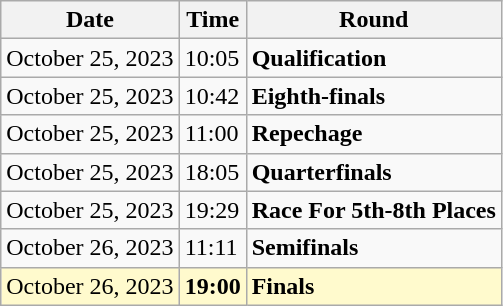<table class="wikitable">
<tr>
<th>Date</th>
<th>Time</th>
<th>Round</th>
</tr>
<tr>
<td>October 25, 2023</td>
<td>10:05</td>
<td><strong>Qualification</strong></td>
</tr>
<tr>
<td>October 25, 2023</td>
<td>10:42</td>
<td><strong>Eighth-finals</strong></td>
</tr>
<tr>
<td>October 25, 2023</td>
<td>11:00</td>
<td><strong>Repechage</strong></td>
</tr>
<tr>
<td>October 25, 2023</td>
<td>18:05</td>
<td><strong>Quarterfinals</strong></td>
</tr>
<tr>
<td>October 25, 2023</td>
<td>19:29</td>
<td><strong>Race For 5th-8th Places</strong></td>
</tr>
<tr>
<td>October 26, 2023</td>
<td>11:11</td>
<td><strong>Semifinals</strong></td>
</tr>
<tr style=background:lemonchiffon>
<td>October 26, 2023</td>
<td><strong>19:00</strong></td>
<td><strong>Finals</strong></td>
</tr>
</table>
